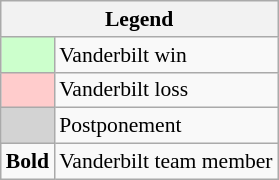<table class="wikitable" style="font-size:90%">
<tr>
<th colspan="2">Legend</th>
</tr>
<tr>
<td bgcolor="#ccffcc"> </td>
<td>Vanderbilt win</td>
</tr>
<tr>
<td bgcolor="#ffcccc"> </td>
<td>Vanderbilt loss</td>
</tr>
<tr>
<td bgcolor="#d3d3d3"> </td>
<td>Postponement</td>
</tr>
<tr>
<td><strong>Bold</strong></td>
<td>Vanderbilt team member</td>
</tr>
</table>
